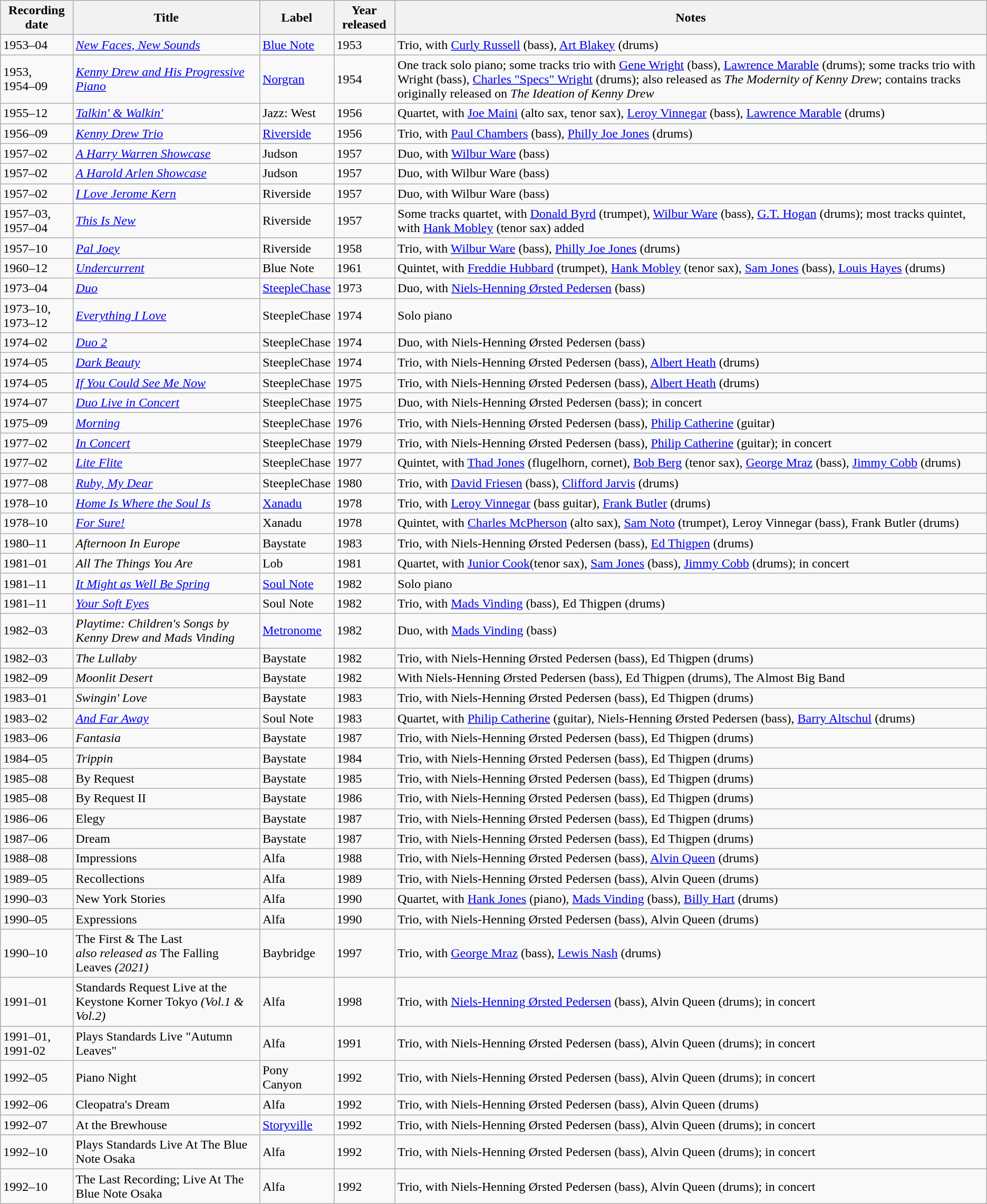<table class="wikitable sortable">
<tr>
<th>Recording date</th>
<th>Title</th>
<th>Label</th>
<th>Year released</th>
<th>Notes</th>
</tr>
<tr>
<td>1953–04</td>
<td><em><a href='#'>New Faces, New Sounds</a></em></td>
<td><a href='#'>Blue Note</a></td>
<td>1953</td>
<td>Trio, with <a href='#'>Curly Russell</a> (bass), <a href='#'>Art Blakey</a> (drums)</td>
</tr>
<tr>
<td>1953, <br>1954–09</td>
<td><em><a href='#'>Kenny Drew and His Progressive Piano</a></em></td>
<td><a href='#'>Norgran</a></td>
<td>1954</td>
<td>One track solo piano; some tracks trio with <a href='#'>Gene Wright</a> (bass), <a href='#'>Lawrence Marable</a> (drums); some tracks trio with Wright (bass), <a href='#'>Charles "Specs" Wright</a> (drums); also released as <em>The Modernity of Kenny Drew</em>; contains tracks originally released on <em>The Ideation of Kenny Drew</em></td>
</tr>
<tr>
<td>1955–12</td>
<td><em><a href='#'>Talkin' & Walkin'</a></em></td>
<td>Jazz: West</td>
<td>1956</td>
<td>Quartet, with <a href='#'>Joe Maini</a> (alto sax, tenor sax), <a href='#'>Leroy Vinnegar</a> (bass), <a href='#'>Lawrence Marable</a> (drums)</td>
</tr>
<tr>
<td>1956–09</td>
<td><em><a href='#'>Kenny Drew Trio</a></em></td>
<td><a href='#'>Riverside</a></td>
<td>1956</td>
<td>Trio, with <a href='#'>Paul Chambers</a> (bass), <a href='#'>Philly Joe Jones</a> (drums)</td>
</tr>
<tr>
<td>1957–02</td>
<td><em><a href='#'>A Harry Warren Showcase</a></em></td>
<td>Judson</td>
<td>1957</td>
<td>Duo, with <a href='#'>Wilbur Ware</a> (bass)</td>
</tr>
<tr>
<td>1957–02</td>
<td><em><a href='#'>A Harold Arlen Showcase</a></em></td>
<td>Judson</td>
<td>1957</td>
<td>Duo, with Wilbur Ware (bass)</td>
</tr>
<tr>
<td>1957–02</td>
<td><em><a href='#'>I Love Jerome Kern</a></em></td>
<td>Riverside</td>
<td>1957</td>
<td>Duo, with Wilbur Ware (bass)</td>
</tr>
<tr>
<td>1957–03, <br>1957–04</td>
<td><em><a href='#'>This Is New</a></em></td>
<td>Riverside</td>
<td>1957</td>
<td>Some tracks quartet, with <a href='#'>Donald Byrd</a> (trumpet), <a href='#'>Wilbur Ware</a> (bass), <a href='#'>G.T. Hogan</a> (drums); most tracks quintet, with <a href='#'>Hank Mobley</a> (tenor sax) added</td>
</tr>
<tr>
<td>1957–10</td>
<td><em><a href='#'>Pal Joey</a></em></td>
<td>Riverside</td>
<td>1958</td>
<td>Trio, with <a href='#'>Wilbur Ware</a> (bass), <a href='#'>Philly Joe Jones</a> (drums)</td>
</tr>
<tr>
<td>1960–12</td>
<td><em><a href='#'>Undercurrent</a></em></td>
<td>Blue Note</td>
<td>1961</td>
<td>Quintet, with <a href='#'>Freddie Hubbard</a> (trumpet), <a href='#'>Hank Mobley</a> (tenor sax), <a href='#'>Sam Jones</a> (bass), <a href='#'>Louis Hayes</a> (drums)</td>
</tr>
<tr>
<td>1973–04</td>
<td><em><a href='#'>Duo</a></em></td>
<td><a href='#'>SteepleChase</a></td>
<td>1973</td>
<td>Duo, with <a href='#'>Niels-Henning Ørsted Pedersen</a> (bass)</td>
</tr>
<tr>
<td>1973–10, <br>1973–12</td>
<td><em><a href='#'>Everything I Love</a></em></td>
<td>SteepleChase</td>
<td>1974</td>
<td>Solo piano</td>
</tr>
<tr>
<td>1974–02</td>
<td><em><a href='#'>Duo 2</a></em></td>
<td>SteepleChase</td>
<td>1974</td>
<td>Duo, with Niels-Henning Ørsted Pedersen (bass)</td>
</tr>
<tr>
<td>1974–05</td>
<td><em><a href='#'>Dark Beauty</a></em></td>
<td>SteepleChase</td>
<td>1974</td>
<td>Trio, with Niels-Henning Ørsted Pedersen (bass), <a href='#'>Albert Heath</a> (drums)</td>
</tr>
<tr>
<td>1974–05</td>
<td><em><a href='#'>If You Could See Me Now</a></em></td>
<td>SteepleChase</td>
<td>1975</td>
<td>Trio, with Niels-Henning Ørsted Pedersen (bass), <a href='#'>Albert Heath</a> (drums)</td>
</tr>
<tr>
<td>1974–07</td>
<td><em><a href='#'>Duo Live in Concert</a></em></td>
<td>SteepleChase</td>
<td>1975</td>
<td>Duo, with Niels-Henning Ørsted Pedersen (bass); in concert</td>
</tr>
<tr>
<td>1975–09</td>
<td><em><a href='#'>Morning</a></em></td>
<td>SteepleChase</td>
<td>1976</td>
<td>Trio, with Niels-Henning Ørsted Pedersen (bass), <a href='#'>Philip Catherine</a> (guitar)</td>
</tr>
<tr>
<td>1977–02</td>
<td><em><a href='#'>In Concert</a></em></td>
<td>SteepleChase</td>
<td>1979</td>
<td>Trio, with Niels-Henning Ørsted Pedersen (bass), <a href='#'>Philip Catherine</a> (guitar); in concert</td>
</tr>
<tr>
<td>1977–02</td>
<td><em><a href='#'>Lite Flite</a></em></td>
<td>SteepleChase</td>
<td>1977</td>
<td>Quintet, with <a href='#'>Thad Jones</a> (flugelhorn, cornet), <a href='#'>Bob Berg</a> (tenor sax), <a href='#'>George Mraz</a> (bass), <a href='#'>Jimmy Cobb</a> (drums)</td>
</tr>
<tr>
<td>1977–08</td>
<td><em><a href='#'>Ruby, My Dear</a></em></td>
<td>SteepleChase</td>
<td>1980</td>
<td>Trio, with <a href='#'>David Friesen</a> (bass), <a href='#'>Clifford Jarvis</a> (drums)</td>
</tr>
<tr>
<td>1978–10</td>
<td><em><a href='#'>Home Is Where the Soul Is</a></em></td>
<td><a href='#'>Xanadu</a></td>
<td>1978</td>
<td>Trio, with <a href='#'>Leroy Vinnegar</a> (bass guitar), <a href='#'>Frank Butler</a> (drums)</td>
</tr>
<tr>
<td>1978–10</td>
<td><em><a href='#'>For Sure!</a></em></td>
<td>Xanadu</td>
<td>1978</td>
<td>Quintet, with <a href='#'>Charles McPherson</a> (alto sax), <a href='#'>Sam Noto</a> (trumpet), Leroy Vinnegar (bass), Frank Butler (drums)</td>
</tr>
<tr>
<td>1980–11</td>
<td><em>Afternoon In Europe</em></td>
<td>Baystate</td>
<td>1983</td>
<td>Trio, with Niels-Henning Ørsted Pedersen (bass), <a href='#'>Ed Thigpen</a> (drums)</td>
</tr>
<tr>
<td>1981–01</td>
<td><em>All The Things You Are</em></td>
<td>Lob</td>
<td>1981</td>
<td>Quartet, with <a href='#'>Junior Cook</a>(tenor sax), <a href='#'>Sam Jones</a> (bass), <a href='#'>Jimmy Cobb</a> (drums); in concert</td>
</tr>
<tr>
<td>1981–11</td>
<td><em><a href='#'>It Might as Well Be Spring</a></em></td>
<td><a href='#'>Soul Note</a></td>
<td>1982</td>
<td>Solo piano</td>
</tr>
<tr>
<td>1981–11</td>
<td><em><a href='#'>Your Soft Eyes</a></em></td>
<td>Soul Note</td>
<td>1982</td>
<td>Trio, with <a href='#'>Mads Vinding</a> (bass), Ed Thigpen (drums)</td>
</tr>
<tr>
<td>1982–03</td>
<td><em>Playtime: Children's Songs by Kenny Drew and Mads Vinding</em></td>
<td><a href='#'>Metronome</a></td>
<td>1982</td>
<td>Duo, with <a href='#'>Mads Vinding</a> (bass)</td>
</tr>
<tr>
<td>1982–03</td>
<td><em>The Lullaby</em></td>
<td>Baystate</td>
<td>1982</td>
<td>Trio, with Niels-Henning Ørsted Pedersen (bass), Ed Thigpen (drums)</td>
</tr>
<tr>
<td>1982–09</td>
<td><em>Moonlit Desert</em></td>
<td>Baystate</td>
<td>1982</td>
<td>With Niels-Henning Ørsted Pedersen (bass), Ed Thigpen (drums), The Almost Big Band</td>
</tr>
<tr>
<td>1983–01</td>
<td><em>Swingin' Love</em></td>
<td>Baystate</td>
<td>1983</td>
<td>Trio, with Niels-Henning Ørsted Pedersen (bass), Ed Thigpen (drums)</td>
</tr>
<tr>
<td>1983–02</td>
<td><em><a href='#'>And Far Away</a></em></td>
<td>Soul Note</td>
<td>1983</td>
<td>Quartet, with <a href='#'>Philip Catherine</a> (guitar), Niels-Henning Ørsted Pedersen (bass), <a href='#'>Barry Altschul</a> (drums)</td>
</tr>
<tr>
<td>1983–06</td>
<td><em>Fantasia</em></td>
<td>Baystate</td>
<td>1987</td>
<td>Trio, with Niels-Henning Ørsted Pedersen (bass), Ed Thigpen (drums)</td>
</tr>
<tr>
<td>1984–05</td>
<td><em>Trippin<strong></td>
<td>Baystate</td>
<td>1984</td>
<td>Trio, with Niels-Henning Ørsted Pedersen (bass), Ed Thigpen (drums)</td>
</tr>
<tr>
<td>1985–08</td>
<td></em>By Request<em></td>
<td>Baystate</td>
<td>1985</td>
<td>Trio, with Niels-Henning Ørsted Pedersen (bass), Ed Thigpen (drums)</td>
</tr>
<tr>
<td>1985–08</td>
<td></em>By Request II<em></td>
<td>Baystate</td>
<td>1986</td>
<td>Trio, with Niels-Henning Ørsted Pedersen (bass), Ed Thigpen (drums)</td>
</tr>
<tr>
<td>1986–06</td>
<td></em>Elegy<em></td>
<td>Baystate</td>
<td>1987</td>
<td>Trio, with Niels-Henning Ørsted Pedersen (bass), Ed Thigpen (drums)</td>
</tr>
<tr>
<td>1987–06</td>
<td></em>Dream<em></td>
<td>Baystate</td>
<td>1987</td>
<td>Trio, with Niels-Henning Ørsted Pedersen (bass), Ed Thigpen (drums)</td>
</tr>
<tr>
<td>1988–08</td>
<td></em>Impressions<em></td>
<td>Alfa</td>
<td>1988</td>
<td>Trio, with Niels-Henning Ørsted Pedersen (bass), <a href='#'>Alvin Queen</a> (drums)</td>
</tr>
<tr>
<td>1989–05</td>
<td></em>Recollections<em></td>
<td>Alfa</td>
<td>1989</td>
<td>Trio, with Niels-Henning Ørsted Pedersen (bass), Alvin Queen (drums)</td>
</tr>
<tr>
<td>1990–03</td>
<td></em>New York Stories<em></td>
<td>Alfa</td>
<td>1990</td>
<td>Quartet, with <a href='#'>Hank Jones</a> (piano), <a href='#'>Mads Vinding</a> (bass), <a href='#'>Billy Hart</a> (drums)</td>
</tr>
<tr>
<td>1990–05</td>
<td></em>Expressions<em></td>
<td>Alfa</td>
<td>1990</td>
<td>Trio, with Niels-Henning Ørsted Pedersen (bass), Alvin Queen (drums)</td>
</tr>
<tr>
<td>1990–10</td>
<td></em>The First & The Last<em> <br>also released as </em>The Falling Leaves<em> (2021)</td>
<td>Baybridge</td>
<td>1997</td>
<td>Trio, with <a href='#'>George Mraz</a> (bass), <a href='#'>Lewis Nash</a> (drums)</td>
</tr>
<tr>
<td>1991–01</td>
<td></em>Standards Request Live at the Keystone Korner Tokyo<em> (Vol.1 & Vol.2)</td>
<td>Alfa</td>
<td>1998</td>
<td>Trio, with <a href='#'>Niels-Henning Ørsted Pedersen</a> (bass), Alvin Queen (drums); in concert</td>
</tr>
<tr>
<td>1991–01, <br>1991-02</td>
<td></em>Plays Standards Live "Autumn Leaves"<em></td>
<td>Alfa</td>
<td>1991</td>
<td>Trio, with Niels-Henning Ørsted Pedersen (bass), Alvin Queen (drums); in concert</td>
</tr>
<tr>
<td>1992–05</td>
<td></em>Piano Night<em></td>
<td>Pony Canyon</td>
<td>1992</td>
<td>Trio, with Niels-Henning Ørsted Pedersen (bass), Alvin Queen (drums); in concert</td>
</tr>
<tr>
<td>1992–06</td>
<td></em>Cleopatra's Dream<em></td>
<td>Alfa</td>
<td>1992</td>
<td>Trio, with Niels-Henning Ørsted Pedersen (bass), Alvin Queen (drums)</td>
</tr>
<tr>
<td>1992–07</td>
<td></em>At the Brewhouse<em></td>
<td><a href='#'>Storyville</a></td>
<td>1992</td>
<td>Trio, with Niels-Henning Ørsted Pedersen (bass), Alvin Queen (drums); in concert</td>
</tr>
<tr>
<td>1992–10</td>
<td></em>Plays Standards Live At The Blue Note Osaka<em></td>
<td>Alfa</td>
<td>1992</td>
<td>Trio, with Niels-Henning Ørsted Pedersen (bass), Alvin Queen (drums); in concert</td>
</tr>
<tr>
<td>1992–10</td>
<td></em>The Last Recording; Live At The Blue Note Osaka<em></td>
<td>Alfa</td>
<td>1992</td>
<td>Trio, with Niels-Henning Ørsted Pedersen (bass), Alvin Queen (drums); in concert</td>
</tr>
</table>
